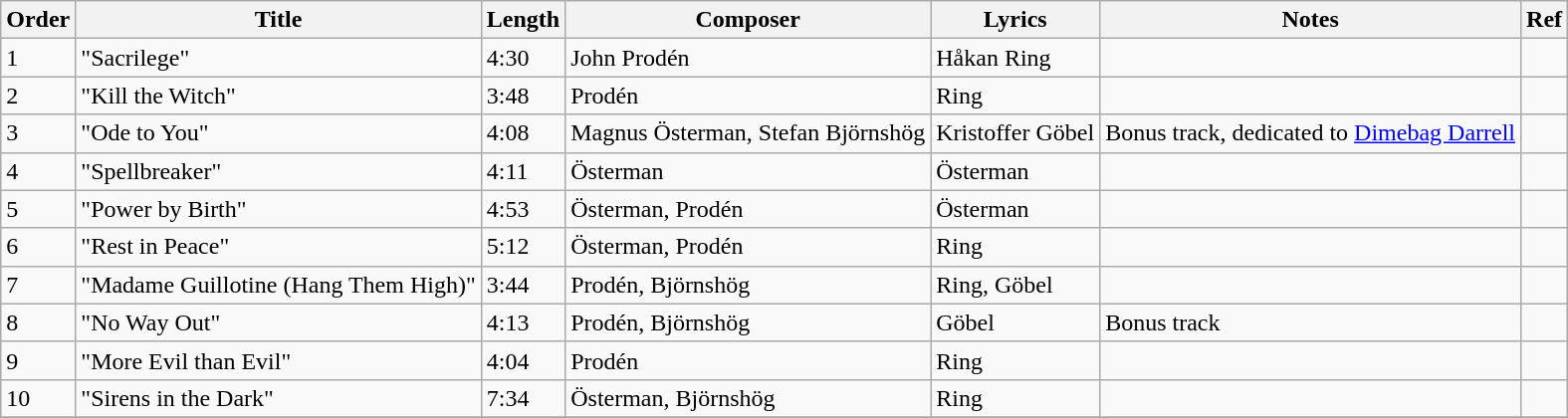<table class="wikitable">
<tr>
<th>Order</th>
<th>Title</th>
<th>Length</th>
<th>Composer</th>
<th>Lyrics</th>
<th>Notes</th>
<th>Ref</th>
</tr>
<tr>
<td>1</td>
<td>"Sacrilege"</td>
<td>4:30</td>
<td>John Prodén</td>
<td>Håkan Ring</td>
<td></td>
<td></td>
</tr>
<tr>
<td>2</td>
<td>"Kill the Witch"</td>
<td>3:48</td>
<td>Prodén</td>
<td>Ring</td>
<td></td>
<td></td>
</tr>
<tr>
<td>3</td>
<td>"Ode to You"</td>
<td>4:08</td>
<td>Magnus Österman, Stefan Björnshög</td>
<td>Kristoffer Göbel</td>
<td>Bonus track, dedicated to <a href='#'>Dimebag Darrell</a></td>
<td></td>
</tr>
<tr>
<td>4</td>
<td>"Spellbreaker"</td>
<td>4:11</td>
<td>Österman</td>
<td>Österman</td>
<td></td>
<td></td>
</tr>
<tr>
<td>5</td>
<td>"Power by Birth"</td>
<td>4:53</td>
<td>Österman, Prodén</td>
<td>Österman</td>
<td></td>
<td></td>
</tr>
<tr>
<td>6</td>
<td>"Rest in Peace"</td>
<td>5:12</td>
<td>Österman, Prodén</td>
<td>Ring</td>
<td></td>
<td></td>
</tr>
<tr>
<td>7</td>
<td>"Madame Guillotine (Hang Them High)"</td>
<td>3:44</td>
<td>Prodén, Björnshög</td>
<td>Ring, Göbel</td>
<td></td>
<td></td>
</tr>
<tr>
<td>8</td>
<td>"No Way Out"</td>
<td>4:13</td>
<td>Prodén, Björnshög</td>
<td>Göbel</td>
<td>Bonus track</td>
<td></td>
</tr>
<tr>
<td>9</td>
<td>"More Evil than Evil"</td>
<td>4:04</td>
<td>Prodén</td>
<td>Ring</td>
<td></td>
<td></td>
</tr>
<tr>
<td>10</td>
<td>"Sirens in the Dark"</td>
<td>7:34</td>
<td>Österman, Björnshög</td>
<td>Ring</td>
<td></td>
<td></td>
</tr>
<tr>
</tr>
</table>
